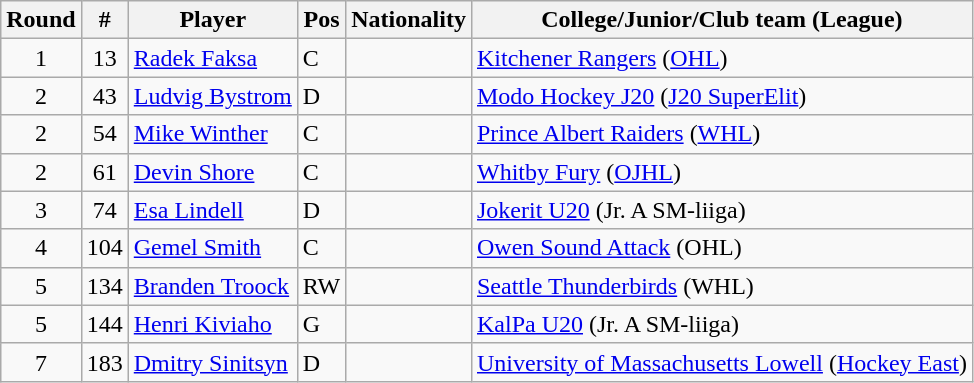<table class="wikitable">
<tr>
<th>Round</th>
<th>#</th>
<th>Player</th>
<th>Pos</th>
<th>Nationality</th>
<th>College/Junior/Club team (League)</th>
</tr>
<tr>
<td style="text-align:center">1</td>
<td style="text-align:center">13</td>
<td><a href='#'>Radek Faksa</a></td>
<td>C</td>
<td></td>
<td><a href='#'>Kitchener Rangers</a> (<a href='#'>OHL</a>)</td>
</tr>
<tr>
<td style="text-align:center">2</td>
<td style="text-align:center">43</td>
<td><a href='#'>Ludvig Bystrom</a></td>
<td>D</td>
<td></td>
<td><a href='#'>Modo Hockey J20</a> (<a href='#'>J20 SuperElit</a>)</td>
</tr>
<tr>
<td style="text-align:center">2</td>
<td style="text-align:center">54</td>
<td><a href='#'>Mike Winther</a></td>
<td>C</td>
<td></td>
<td><a href='#'>Prince Albert Raiders</a> (<a href='#'>WHL</a>)</td>
</tr>
<tr>
<td style="text-align:center">2</td>
<td style="text-align:center">61</td>
<td><a href='#'>Devin Shore</a></td>
<td>C</td>
<td></td>
<td><a href='#'>Whitby Fury</a> (<a href='#'>OJHL</a>)</td>
</tr>
<tr>
<td style="text-align:center">3</td>
<td style="text-align:center">74</td>
<td><a href='#'>Esa Lindell</a></td>
<td>D</td>
<td></td>
<td><a href='#'>Jokerit U20</a> (Jr. A SM-liiga)</td>
</tr>
<tr>
<td style="text-align:center">4</td>
<td style="text-align:center">104</td>
<td><a href='#'>Gemel Smith</a></td>
<td>C</td>
<td></td>
<td><a href='#'>Owen Sound Attack</a> (OHL)</td>
</tr>
<tr>
<td style="text-align:center">5</td>
<td style="text-align:center">134</td>
<td><a href='#'>Branden Troock</a></td>
<td>RW</td>
<td></td>
<td><a href='#'>Seattle Thunderbirds</a> (WHL)</td>
</tr>
<tr>
<td style="text-align:center">5</td>
<td style="text-align:center">144</td>
<td><a href='#'>Henri Kiviaho</a></td>
<td>G</td>
<td></td>
<td><a href='#'>KalPa U20</a> (Jr. A SM-liiga)</td>
</tr>
<tr>
<td style="text-align:center">7</td>
<td style="text-align:center">183</td>
<td><a href='#'>Dmitry Sinitsyn</a></td>
<td>D</td>
<td></td>
<td><a href='#'>University of Massachusetts Lowell</a> (<a href='#'>Hockey East</a>)</td>
</tr>
</table>
